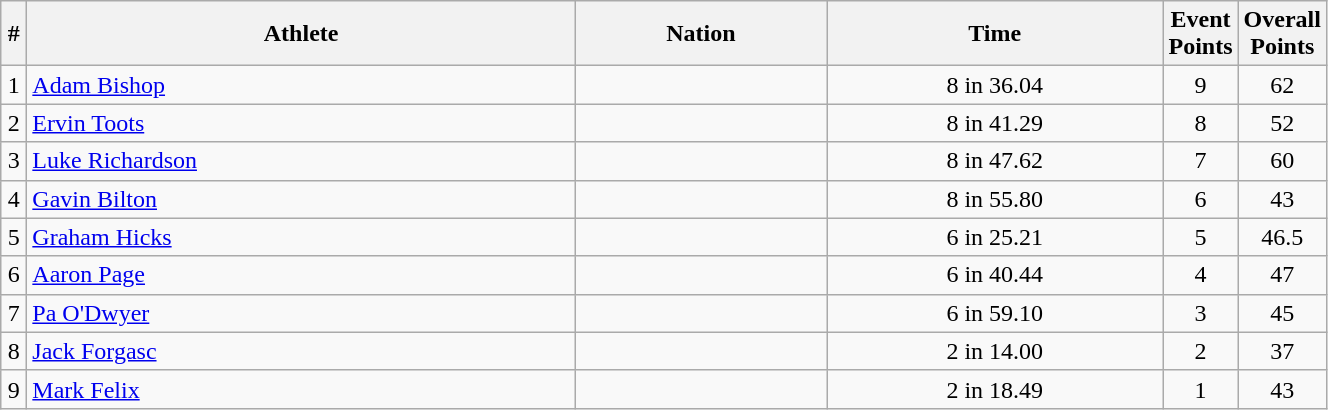<table class="wikitable sortable" style="text-align:center;width: 70%;">
<tr>
<th scope="col" style="width: 10px;">#</th>
<th scope="col">Athlete</th>
<th scope="col">Nation</th>
<th scope="col">Time</th>
<th scope="col" style="width: 10px;">Event Points</th>
<th scope="col" style="width: 10px;">Overall Points</th>
</tr>
<tr>
<td>1</td>
<td align=left><a href='#'>Adam Bishop</a></td>
<td align=left></td>
<td>8 in 36.04</td>
<td>9</td>
<td>62</td>
</tr>
<tr>
<td>2</td>
<td align=left><a href='#'>Ervin Toots</a></td>
<td align=left></td>
<td>8 in 41.29</td>
<td>8</td>
<td>52</td>
</tr>
<tr>
<td>3</td>
<td align=left><a href='#'>Luke Richardson</a></td>
<td align=left></td>
<td>8 in 47.62</td>
<td>7</td>
<td>60</td>
</tr>
<tr>
<td>4</td>
<td align=left><a href='#'>Gavin Bilton</a></td>
<td align=left></td>
<td>8 in 55.80</td>
<td>6</td>
<td>43</td>
</tr>
<tr>
<td>5</td>
<td align=left><a href='#'>Graham Hicks</a></td>
<td align=left></td>
<td>6 in 25.21</td>
<td>5</td>
<td>46.5</td>
</tr>
<tr>
<td>6</td>
<td align=left><a href='#'>Aaron Page</a></td>
<td align=left></td>
<td>6 in 40.44</td>
<td>4</td>
<td>47</td>
</tr>
<tr>
<td>7</td>
<td align=left><a href='#'>Pa O'Dwyer</a></td>
<td align=left></td>
<td>6 in 59.10</td>
<td>3</td>
<td>45</td>
</tr>
<tr>
<td>8</td>
<td align=left><a href='#'>Jack Forgasc</a></td>
<td align=left></td>
<td>2 in 14.00</td>
<td>2</td>
<td>37</td>
</tr>
<tr>
<td>9</td>
<td align=left><a href='#'>Mark Felix</a></td>
<td align=left></td>
<td>2 in 18.49</td>
<td>1</td>
<td>43</td>
</tr>
</table>
